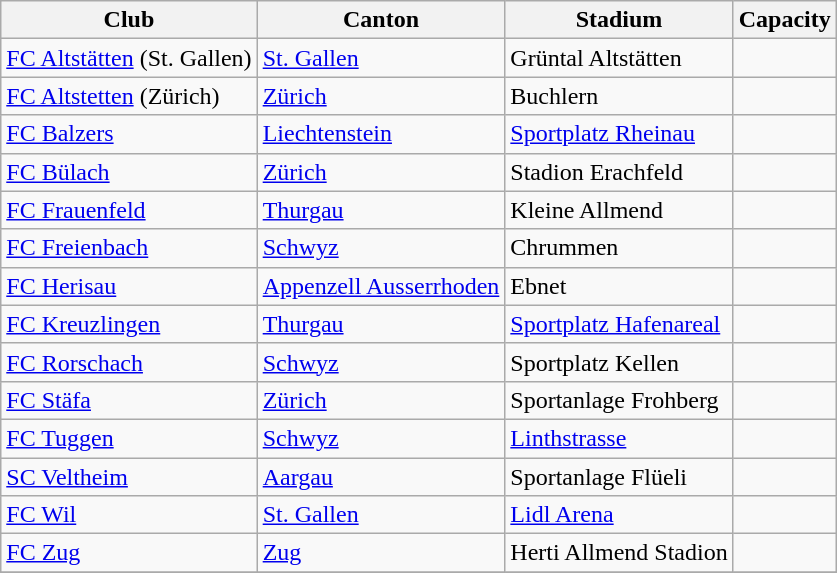<table class="wikitable">
<tr>
<th>Club</th>
<th>Canton</th>
<th>Stadium</th>
<th>Capacity</th>
</tr>
<tr>
<td><a href='#'>FC Altstätten</a> (St. Gallen)</td>
<td><a href='#'>St. Gallen</a></td>
<td>Grüntal Altstätten</td>
<td></td>
</tr>
<tr>
<td><a href='#'>FC Altstetten</a> (Zürich)</td>
<td><a href='#'>Zürich</a></td>
<td>Buchlern</td>
<td></td>
</tr>
<tr>
<td><a href='#'>FC Balzers</a></td>
<td> <a href='#'>Liechtenstein</a></td>
<td><a href='#'>Sportplatz Rheinau</a></td>
<td></td>
</tr>
<tr>
<td><a href='#'>FC Bülach</a></td>
<td><a href='#'>Zürich</a></td>
<td>Stadion Erachfeld</td>
<td></td>
</tr>
<tr>
<td><a href='#'>FC Frauenfeld</a></td>
<td><a href='#'>Thurgau</a></td>
<td>Kleine Allmend</td>
<td></td>
</tr>
<tr>
<td><a href='#'>FC Freienbach</a></td>
<td><a href='#'>Schwyz</a></td>
<td>Chrummen</td>
<td></td>
</tr>
<tr>
<td><a href='#'>FC Herisau</a></td>
<td><a href='#'>Appenzell Ausserrhoden</a></td>
<td>Ebnet</td>
<td></td>
</tr>
<tr>
<td><a href='#'>FC Kreuzlingen</a></td>
<td><a href='#'>Thurgau</a></td>
<td><a href='#'>Sportplatz Hafenareal</a></td>
<td></td>
</tr>
<tr>
<td><a href='#'>FC Rorschach</a></td>
<td><a href='#'>Schwyz</a></td>
<td>Sportplatz Kellen</td>
<td></td>
</tr>
<tr>
<td><a href='#'>FC Stäfa</a></td>
<td><a href='#'>Zürich</a></td>
<td>Sportanlage Frohberg</td>
<td></td>
</tr>
<tr>
<td><a href='#'>FC Tuggen</a></td>
<td><a href='#'>Schwyz</a></td>
<td><a href='#'>Linthstrasse</a></td>
<td></td>
</tr>
<tr>
<td><a href='#'>SC Veltheim</a></td>
<td><a href='#'>Aargau</a></td>
<td>Sportanlage Flüeli</td>
<td></td>
</tr>
<tr>
<td><a href='#'>FC Wil</a></td>
<td><a href='#'>St. Gallen</a></td>
<td><a href='#'>Lidl Arena</a></td>
<td></td>
</tr>
<tr>
<td><a href='#'>FC Zug</a></td>
<td><a href='#'>Zug</a></td>
<td>Herti Allmend Stadion</td>
<td></td>
</tr>
<tr>
</tr>
</table>
